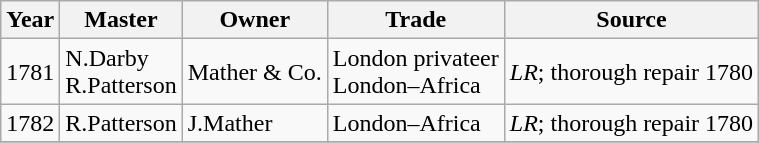<table class=" wikitable">
<tr>
<th>Year</th>
<th>Master</th>
<th>Owner</th>
<th>Trade</th>
<th>Source</th>
</tr>
<tr>
<td>1781</td>
<td>N.Darby<br>R.Patterson</td>
<td>Mather & Co.</td>
<td>London privateer<br>London–Africa</td>
<td><em>LR</em>; thorough repair 1780</td>
</tr>
<tr>
<td>1782</td>
<td>R.Patterson</td>
<td>J.Mather</td>
<td>London–Africa</td>
<td><em>LR</em>; thorough repair 1780</td>
</tr>
<tr>
</tr>
</table>
